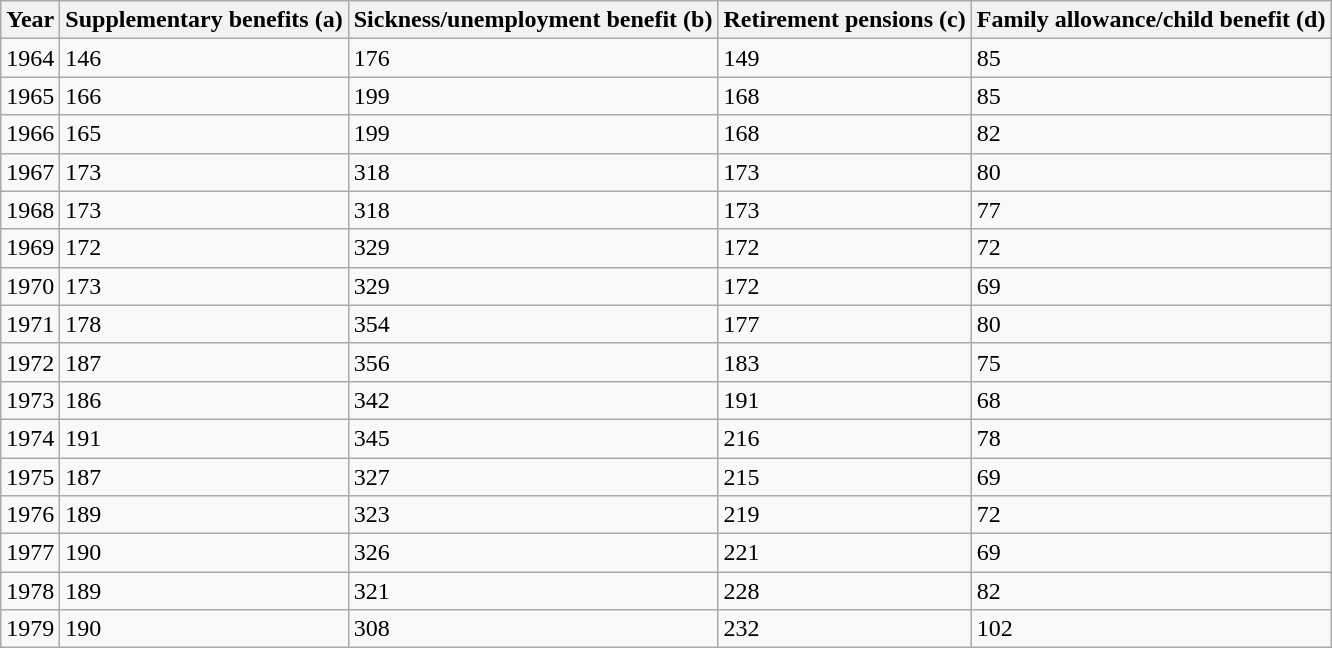<table class="wikitable sortable">
<tr>
<th>Year</th>
<th>Supplementary benefits (a)</th>
<th>Sickness/unemployment benefit (b)</th>
<th>Retirement pensions (c)</th>
<th>Family allowance/child benefit (d)</th>
</tr>
<tr>
<td>1964</td>
<td>146</td>
<td>176</td>
<td>149</td>
<td>85</td>
</tr>
<tr>
<td>1965</td>
<td>166</td>
<td>199</td>
<td>168</td>
<td>85</td>
</tr>
<tr>
<td>1966</td>
<td>165</td>
<td>199</td>
<td>168</td>
<td>82</td>
</tr>
<tr>
<td>1967</td>
<td>173</td>
<td>318</td>
<td>173</td>
<td>80</td>
</tr>
<tr>
<td>1968</td>
<td>173</td>
<td>318</td>
<td>173</td>
<td>77</td>
</tr>
<tr>
<td>1969</td>
<td>172</td>
<td>329</td>
<td>172</td>
<td>72</td>
</tr>
<tr>
<td>1970</td>
<td>173</td>
<td>329</td>
<td>172</td>
<td>69</td>
</tr>
<tr>
<td>1971</td>
<td>178</td>
<td>354</td>
<td>177</td>
<td>80</td>
</tr>
<tr>
<td>1972</td>
<td>187</td>
<td>356</td>
<td>183</td>
<td>75</td>
</tr>
<tr>
<td>1973</td>
<td>186</td>
<td>342</td>
<td>191</td>
<td>68</td>
</tr>
<tr>
<td>1974</td>
<td>191</td>
<td>345</td>
<td>216</td>
<td>78</td>
</tr>
<tr>
<td>1975</td>
<td>187</td>
<td>327</td>
<td>215</td>
<td>69</td>
</tr>
<tr>
<td>1976</td>
<td>189</td>
<td>323</td>
<td>219</td>
<td>72</td>
</tr>
<tr>
<td>1977</td>
<td>190</td>
<td>326</td>
<td>221</td>
<td>69</td>
</tr>
<tr>
<td>1978</td>
<td>189</td>
<td>321</td>
<td>228</td>
<td>82</td>
</tr>
<tr>
<td>1979</td>
<td>190</td>
<td>308</td>
<td>232</td>
<td>102</td>
</tr>
</table>
